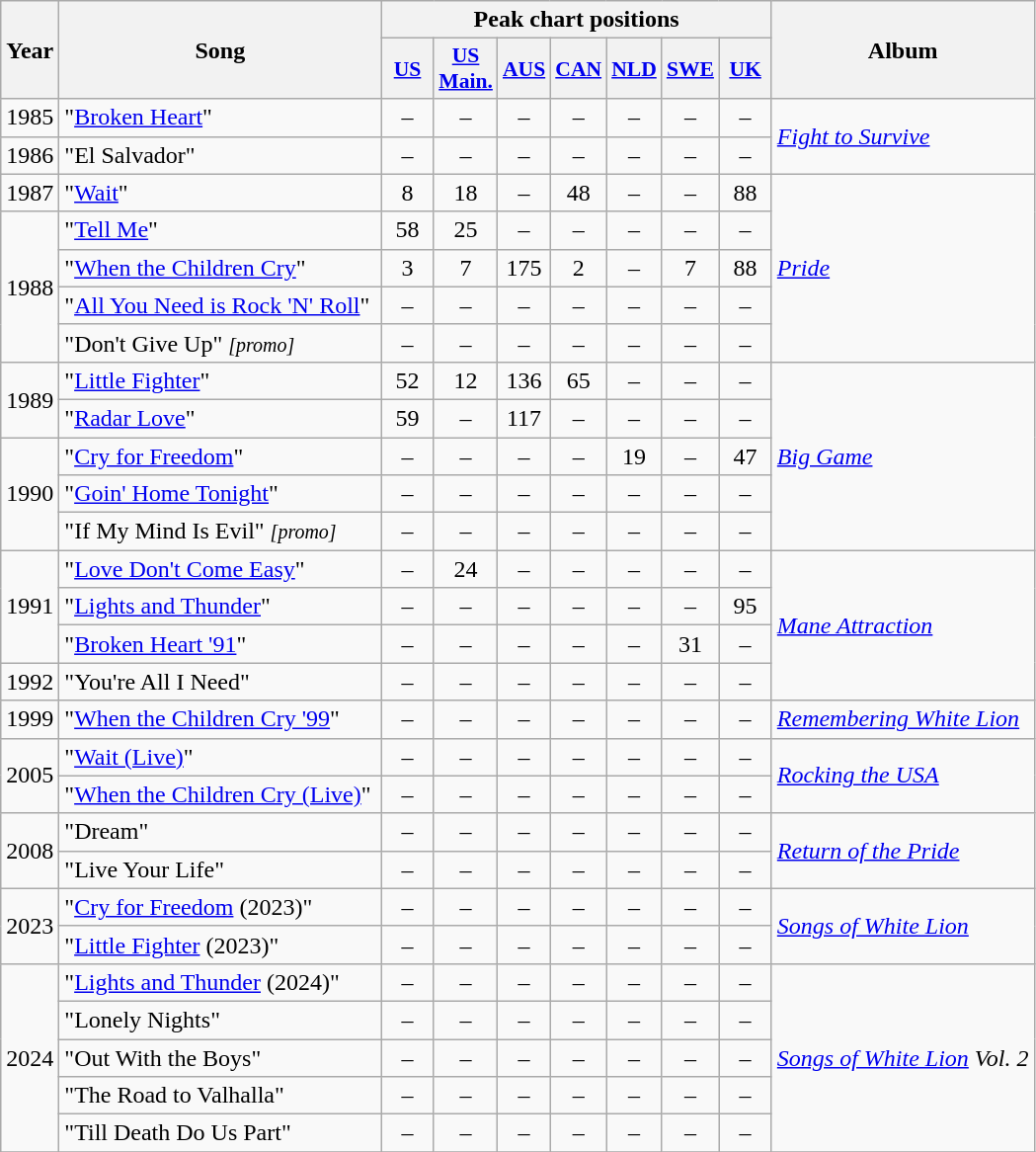<table class="wikitable">
<tr>
<th rowspan="2">Year</th>
<th rowspan="2" width="210">Song</th>
<th colspan="7">Peak chart positions</th>
<th rowspan="2">Album</th>
</tr>
<tr>
<th scope="col" style="width:2em;font-size:90%;"><a href='#'>US</a></th>
<th scope="col" style="width:2em;font-size:90%;"><a href='#'>US<br>Main.</a></th>
<th scope="col" style="width:2em;font-size:90%;"><a href='#'>AUS</a><br></th>
<th scope="col" style="width:2em;font-size:90%;"><a href='#'>CAN</a><br></th>
<th scope="col" style="width:2em;font-size:90%;"><a href='#'>NLD</a><br></th>
<th scope="col" style="width:2em;font-size:90%;"><a href='#'>SWE</a><br></th>
<th scope="col" style="width:2em;font-size:90%;"><a href='#'>UK</a><br></th>
</tr>
<tr>
<td>1985</td>
<td>"<a href='#'>Broken Heart</a>"</td>
<td align="center">–</td>
<td align="center">–</td>
<td align="center">–</td>
<td align="center">–</td>
<td align="center">–</td>
<td align="center">–</td>
<td align="center">–</td>
<td rowspan="2"><em><a href='#'>Fight to Survive</a></em></td>
</tr>
<tr>
<td>1986</td>
<td>"El Salvador"</td>
<td align="center">–</td>
<td align="center">–</td>
<td align="center">–</td>
<td align="center">–</td>
<td align="center">–</td>
<td align="center">–</td>
<td align="center">–</td>
</tr>
<tr>
<td>1987</td>
<td>"<a href='#'>Wait</a>"</td>
<td align="center">8</td>
<td align="center">18</td>
<td align="center">–</td>
<td align="center">48</td>
<td align="center">–</td>
<td align="center">–</td>
<td align="center">88</td>
<td rowspan="5"><em><a href='#'>Pride</a></em></td>
</tr>
<tr>
<td rowspan="4">1988</td>
<td>"<a href='#'>Tell Me</a>"</td>
<td align="center">58</td>
<td align="center">25</td>
<td align="center">–</td>
<td align="center">–</td>
<td align="center">–</td>
<td align="center">–</td>
<td align="center">–</td>
</tr>
<tr>
<td>"<a href='#'>When the Children Cry</a>"</td>
<td align="center">3</td>
<td align="center">7</td>
<td align="center">175</td>
<td align="center">2</td>
<td align="center">–</td>
<td align="center">7</td>
<td align="center">88</td>
</tr>
<tr>
<td>"<a href='#'>All You Need is Rock 'N' Roll</a>"</td>
<td align="center">–</td>
<td align="center">–</td>
<td align="center">–</td>
<td align="center">–</td>
<td align="center">–</td>
<td align="center">–</td>
<td align="center">–</td>
</tr>
<tr>
<td>"Don't Give Up" <small><em>[promo]</em></small></td>
<td align="center">–</td>
<td align="center">–</td>
<td align="center">–</td>
<td align="center">–</td>
<td align="center">–</td>
<td align="center">–</td>
<td align="center">–</td>
</tr>
<tr>
<td rowspan="2">1989</td>
<td>"<a href='#'>Little Fighter</a>"</td>
<td align="center">52</td>
<td align="center">12</td>
<td align="center">136</td>
<td align="center">65</td>
<td align="center">–</td>
<td align="center">–</td>
<td align="center">–</td>
<td rowspan="5"><em><a href='#'>Big Game</a></em></td>
</tr>
<tr>
<td>"<a href='#'>Radar Love</a>"</td>
<td align="center">59</td>
<td align="center">–</td>
<td align="center">117</td>
<td align="center">–</td>
<td align="center">–</td>
<td align="center">–</td>
<td align="center">–</td>
</tr>
<tr>
<td rowspan="3">1990</td>
<td>"<a href='#'>Cry for Freedom</a>"</td>
<td align="center">–</td>
<td align="center">–</td>
<td align="center">–</td>
<td align="center">–</td>
<td align="center">19</td>
<td align="center">–</td>
<td align="center">47</td>
</tr>
<tr>
<td>"<a href='#'>Goin' Home Tonight</a>"</td>
<td align="center">–</td>
<td align="center">–</td>
<td align="center">–</td>
<td align="center">–</td>
<td align="center">–</td>
<td align="center">–</td>
<td align="center">–</td>
</tr>
<tr>
<td>"If My Mind Is Evil" <small><em>[promo]</em></small></td>
<td align="center">–</td>
<td align="center">–</td>
<td align="center">–</td>
<td align="center">–</td>
<td align="center">–</td>
<td align="center">–</td>
<td align="center">–</td>
</tr>
<tr>
<td rowspan="3">1991</td>
<td>"<a href='#'>Love Don't Come Easy</a>"</td>
<td align="center">–</td>
<td align="center">24</td>
<td align="center">–</td>
<td align="center">–</td>
<td align="center">–</td>
<td align="center">–</td>
<td align="center">–</td>
<td rowspan="4"><em><a href='#'>Mane Attraction</a></em></td>
</tr>
<tr>
<td>"<a href='#'>Lights and Thunder</a>"</td>
<td align="center">–</td>
<td align="center">–</td>
<td align="center">–</td>
<td align="center">–</td>
<td align="center">–</td>
<td align="center">–</td>
<td align="center">95</td>
</tr>
<tr>
<td>"<a href='#'>Broken Heart '91</a>"</td>
<td align="center">–</td>
<td align="center">–</td>
<td align="center">–</td>
<td align="center">–</td>
<td align="center">–</td>
<td align="center">31</td>
<td align="center">–</td>
</tr>
<tr>
<td>1992</td>
<td>"You're All I Need"</td>
<td align="center">–</td>
<td align="center">–</td>
<td align="center">–</td>
<td align="center">–</td>
<td align="center">–</td>
<td align="center">–</td>
<td align="center">–</td>
</tr>
<tr>
<td>1999</td>
<td>"<a href='#'>When the Children Cry '99</a>"</td>
<td align="center">–</td>
<td align="center">–</td>
<td align="center">–</td>
<td align="center">–</td>
<td align="center">–</td>
<td align="center">–</td>
<td align="center">–</td>
<td><em><a href='#'>Remembering White Lion</a></em></td>
</tr>
<tr>
<td rowspan="2">2005</td>
<td>"<a href='#'>Wait (Live)</a>"</td>
<td align="center">–</td>
<td align="center">–</td>
<td align="center">–</td>
<td align="center">–</td>
<td align="center">–</td>
<td align="center">–</td>
<td align="center">–</td>
<td rowspan="2"><em><a href='#'>Rocking the USA</a></em></td>
</tr>
<tr>
<td>"<a href='#'>When the Children Cry (Live)</a>"</td>
<td align="center">–</td>
<td align="center">–</td>
<td align="center">–</td>
<td align="center">–</td>
<td align="center">–</td>
<td align="center">–</td>
<td align="center">–</td>
</tr>
<tr>
<td rowspan="2">2008</td>
<td>"Dream"</td>
<td align="center">–</td>
<td align="center">–</td>
<td align="center">–</td>
<td align="center">–</td>
<td align="center">–</td>
<td align="center">–</td>
<td align="center">–</td>
<td rowspan="2"><em><a href='#'>Return of the Pride</a></em></td>
</tr>
<tr>
<td>"Live Your Life"</td>
<td align="center">–</td>
<td align="center">–</td>
<td align="center">–</td>
<td align="center">–</td>
<td align="center">–</td>
<td align="center">–</td>
<td align="center">–</td>
</tr>
<tr>
<td rowspan="2">2023</td>
<td>"<a href='#'>Cry for Freedom</a> (2023)"</td>
<td align="center">–</td>
<td align="center">–</td>
<td align="center">–</td>
<td align="center">–</td>
<td align="center">–</td>
<td align="center">–</td>
<td align="center">–</td>
<td rowspan="2"><em><a href='#'>Songs of White Lion</a></em></td>
</tr>
<tr>
<td>"<a href='#'>Little Fighter</a> (2023)"</td>
<td align="center">–</td>
<td align="center">–</td>
<td align="center">–</td>
<td align="center">–</td>
<td align="center">–</td>
<td align="center">–</td>
<td align="center">–</td>
</tr>
<tr>
<td rowspan="5">2024</td>
<td>"<a href='#'>Lights and Thunder</a> (2024)"</td>
<td align="center">–</td>
<td align="center">–</td>
<td align="center">–</td>
<td align="center">–</td>
<td align="center">–</td>
<td align="center">–</td>
<td align="center">–</td>
<td rowspan="5"><em><a href='#'>Songs of White Lion</a> Vol. 2</em></td>
</tr>
<tr>
<td>"Lonely Nights"</td>
<td align="center">–</td>
<td align="center">–</td>
<td align="center">–</td>
<td align="center">–</td>
<td align="center">–</td>
<td align="center">–</td>
<td align="center">–</td>
</tr>
<tr>
<td>"Out With the Boys"</td>
<td align="center">–</td>
<td align="center">–</td>
<td align="center">–</td>
<td align="center">–</td>
<td align="center">–</td>
<td align="center">–</td>
<td align="center">–</td>
</tr>
<tr>
<td>"The Road to Valhalla"</td>
<td align="center">–</td>
<td align="center">–</td>
<td align="center">–</td>
<td align="center">–</td>
<td align="center">–</td>
<td align="center">–</td>
<td align="center">–</td>
</tr>
<tr>
<td>"Till Death Do Us Part"</td>
<td align="center">–</td>
<td align="center">–</td>
<td align="center">–</td>
<td align="center">–</td>
<td align="center">–</td>
<td align="center">–</td>
<td align="center">–</td>
</tr>
<tr>
</tr>
</table>
